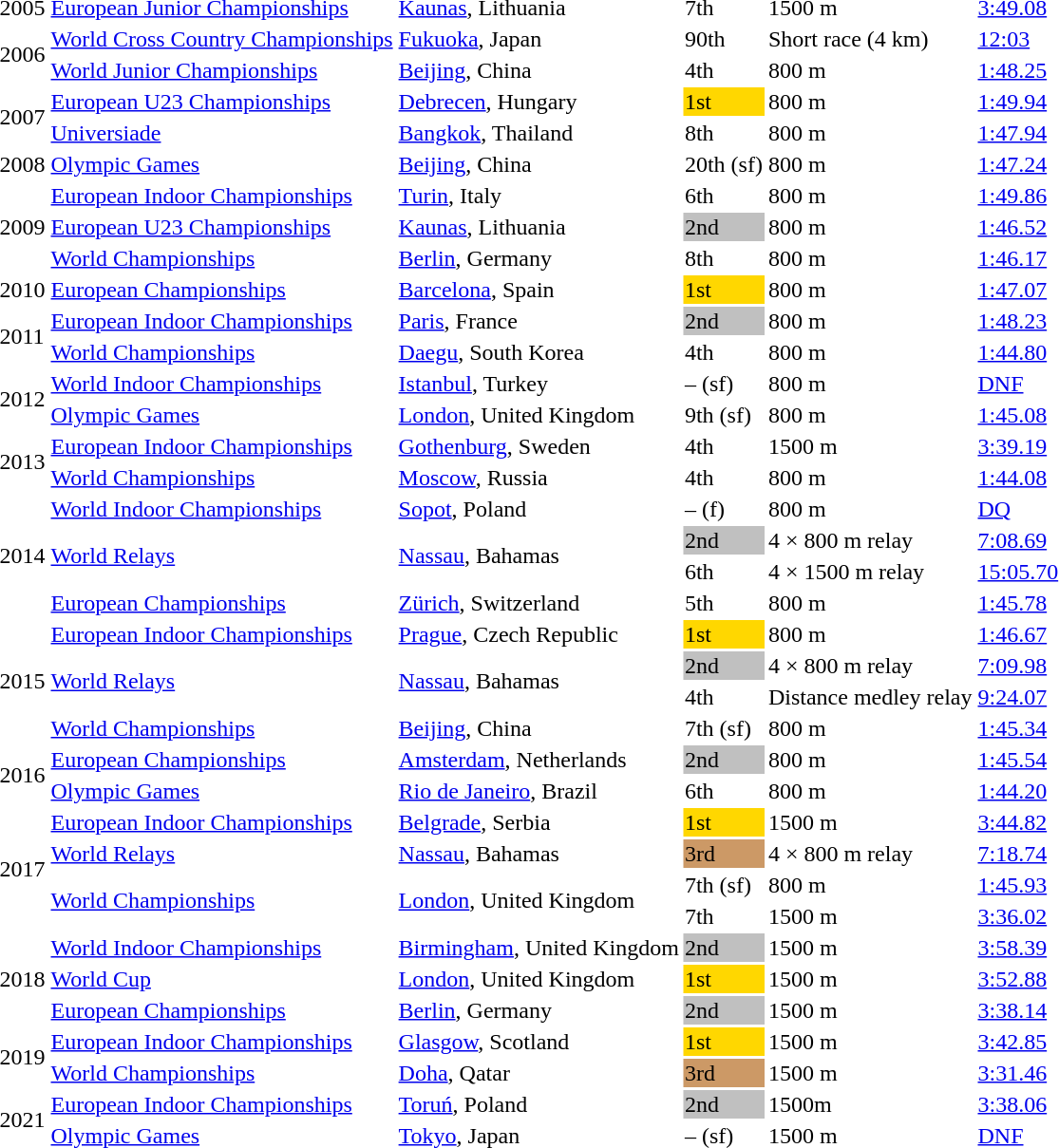<table>
<tr>
<td>2005</td>
<td><a href='#'>European Junior Championships</a></td>
<td><a href='#'>Kaunas</a>, Lithuania</td>
<td>7th</td>
<td>1500 m</td>
<td><a href='#'>3:49.08</a></td>
</tr>
<tr>
<td rowspan=2>2006</td>
<td><a href='#'>World Cross Country Championships</a></td>
<td><a href='#'>Fukuoka</a>, Japan</td>
<td>90th</td>
<td>Short race (4 km)</td>
<td><a href='#'>12:03</a></td>
</tr>
<tr>
<td><a href='#'>World Junior Championships</a></td>
<td><a href='#'>Beijing</a>, China</td>
<td>4th</td>
<td>800 m</td>
<td><a href='#'>1:48.25</a></td>
</tr>
<tr>
<td rowspan=2>2007</td>
<td><a href='#'>European U23 Championships</a></td>
<td><a href='#'>Debrecen</a>, Hungary</td>
<td bgcolor=gold>1st</td>
<td>800 m</td>
<td><a href='#'>1:49.94</a></td>
</tr>
<tr>
<td><a href='#'>Universiade</a></td>
<td><a href='#'>Bangkok</a>, Thailand</td>
<td>8th</td>
<td>800 m</td>
<td><a href='#'>1:47.94</a></td>
</tr>
<tr>
<td>2008</td>
<td><a href='#'>Olympic Games</a></td>
<td><a href='#'>Beijing</a>, China</td>
<td>20th (sf)</td>
<td>800 m</td>
<td><a href='#'>1:47.24</a></td>
</tr>
<tr>
<td rowspan=3>2009</td>
<td><a href='#'>European Indoor Championships</a></td>
<td><a href='#'>Turin</a>, Italy</td>
<td>6th</td>
<td>800 m</td>
<td><a href='#'>1:49.86</a></td>
</tr>
<tr>
<td><a href='#'>European U23 Championships</a></td>
<td><a href='#'>Kaunas</a>, Lithuania</td>
<td bgcolor=silver>2nd</td>
<td>800 m</td>
<td><a href='#'>1:46.52</a></td>
</tr>
<tr>
<td><a href='#'>World Championships</a></td>
<td><a href='#'>Berlin</a>, Germany</td>
<td>8th</td>
<td>800 m</td>
<td><a href='#'>1:46.17</a></td>
</tr>
<tr>
<td>2010</td>
<td><a href='#'>European Championships</a></td>
<td><a href='#'>Barcelona</a>, Spain</td>
<td bgcolor=gold>1st</td>
<td>800 m</td>
<td><a href='#'>1:47.07</a></td>
</tr>
<tr>
<td rowspan=2>2011</td>
<td><a href='#'>European Indoor Championships</a></td>
<td><a href='#'>Paris</a>, France</td>
<td bgcolor=silver>2nd</td>
<td>800 m</td>
<td><a href='#'>1:48.23</a></td>
</tr>
<tr>
<td><a href='#'>World Championships</a></td>
<td><a href='#'>Daegu</a>, South Korea</td>
<td>4th</td>
<td>800 m</td>
<td><a href='#'>1:44.80</a></td>
</tr>
<tr>
<td rowspan=2>2012</td>
<td><a href='#'>World Indoor Championships</a></td>
<td><a href='#'>Istanbul</a>, Turkey</td>
<td>– (sf)</td>
<td>800 m</td>
<td><a href='#'>DNF</a></td>
</tr>
<tr>
<td><a href='#'>Olympic Games</a></td>
<td><a href='#'>London</a>, United Kingdom</td>
<td>9th (sf)</td>
<td>800 m</td>
<td><a href='#'>1:45.08</a></td>
</tr>
<tr>
<td rowspan=2>2013</td>
<td><a href='#'>European Indoor Championships</a></td>
<td><a href='#'>Gothenburg</a>, Sweden</td>
<td>4th</td>
<td>1500 m</td>
<td><a href='#'>3:39.19</a></td>
</tr>
<tr>
<td><a href='#'>World Championships</a></td>
<td><a href='#'>Moscow</a>, Russia</td>
<td>4th</td>
<td>800 m</td>
<td><a href='#'>1:44.08</a></td>
</tr>
<tr>
<td rowspan=4>2014</td>
<td><a href='#'>World Indoor Championships</a></td>
<td><a href='#'>Sopot</a>, Poland</td>
<td>– (f)</td>
<td>800 m</td>
<td><a href='#'>DQ</a></td>
</tr>
<tr>
<td rowspan=2><a href='#'>World Relays</a></td>
<td rowspan=2><a href='#'>Nassau</a>, Bahamas</td>
<td bgcolor=silver>2nd</td>
<td>4 × 800 m relay</td>
<td><a href='#'>7:08.69</a></td>
</tr>
<tr>
<td>6th</td>
<td>4 × 1500 m relay</td>
<td><a href='#'>15:05.70</a></td>
</tr>
<tr>
<td><a href='#'>European Championships</a></td>
<td><a href='#'>Zürich</a>, Switzerland</td>
<td>5th</td>
<td>800 m</td>
<td><a href='#'>1:45.78</a></td>
</tr>
<tr>
<td rowspan=4>2015</td>
<td><a href='#'>European Indoor Championships</a></td>
<td><a href='#'>Prague</a>, Czech Republic</td>
<td bgcolor=gold>1st</td>
<td>800 m</td>
<td><a href='#'>1:46.67</a></td>
</tr>
<tr>
<td rowspan=2><a href='#'>World Relays</a></td>
<td rowspan=2><a href='#'>Nassau</a>, Bahamas</td>
<td bgcolor=silver>2nd</td>
<td>4 × 800 m relay</td>
<td><a href='#'>7:09.98</a></td>
</tr>
<tr>
<td>4th</td>
<td>Distance medley relay</td>
<td><a href='#'>9:24.07</a> <strong></strong></td>
</tr>
<tr>
<td><a href='#'>World Championships</a></td>
<td><a href='#'>Beijing</a>, China</td>
<td>7th (sf)</td>
<td>800 m</td>
<td><a href='#'>1:45.34</a></td>
</tr>
<tr>
<td rowspan=2>2016</td>
<td><a href='#'>European Championships</a></td>
<td><a href='#'>Amsterdam</a>, Netherlands</td>
<td bgcolor=silver>2nd</td>
<td>800 m</td>
<td><a href='#'>1:45.54</a></td>
</tr>
<tr>
<td><a href='#'>Olympic Games</a></td>
<td><a href='#'>Rio de Janeiro</a>, Brazil</td>
<td>6th</td>
<td>800 m</td>
<td><a href='#'>1:44.20</a></td>
</tr>
<tr>
<td rowspan=4>2017</td>
<td><a href='#'>European Indoor Championships</a></td>
<td><a href='#'>Belgrade</a>, Serbia</td>
<td bgcolor=gold>1st</td>
<td>1500 m</td>
<td><a href='#'>3:44.82</a></td>
</tr>
<tr>
<td><a href='#'>World Relays</a></td>
<td><a href='#'>Nassau</a>, Bahamas</td>
<td bgcolor=cc9966>3rd</td>
<td>4 × 800 m relay</td>
<td><a href='#'>7:18.74</a></td>
</tr>
<tr>
<td rowspan=2><a href='#'>World Championships</a></td>
<td rowspan=2><a href='#'>London</a>, United Kingdom</td>
<td>7th (sf)</td>
<td>800 m</td>
<td><a href='#'>1:45.93</a></td>
</tr>
<tr>
<td>7th</td>
<td>1500 m</td>
<td><a href='#'>3:36.02</a></td>
</tr>
<tr>
<td rowspan=3>2018</td>
<td><a href='#'>World Indoor Championships</a></td>
<td><a href='#'>Birmingham</a>, United Kingdom</td>
<td bgcolor=silver>2nd</td>
<td>1500 m</td>
<td><a href='#'>3:58.39</a></td>
</tr>
<tr>
<td><a href='#'>World Cup</a></td>
<td><a href='#'>London</a>, United Kingdom</td>
<td bgcolor=gold>1st</td>
<td>1500 m</td>
<td><a href='#'>3:52.88</a></td>
</tr>
<tr>
<td><a href='#'>European Championships</a></td>
<td><a href='#'>Berlin</a>, Germany</td>
<td bgcolor=silver>2nd</td>
<td>1500 m</td>
<td><a href='#'>3:38.14</a></td>
</tr>
<tr>
<td rowspan=2>2019</td>
<td><a href='#'>European Indoor Championships</a></td>
<td><a href='#'>Glasgow</a>, Scotland</td>
<td bgcolor=gold>1st</td>
<td>1500 m</td>
<td><a href='#'>3:42.85</a></td>
</tr>
<tr>
<td><a href='#'>World Championships</a></td>
<td><a href='#'>Doha</a>, Qatar</td>
<td bgcolor=cc9966>3rd</td>
<td>1500 m</td>
<td><a href='#'>3:31.46</a></td>
</tr>
<tr>
<td rowspan=2>2021</td>
<td><a href='#'>European Indoor Championships</a></td>
<td><a href='#'>Toruń</a>, Poland</td>
<td bgcolor=silver>2nd</td>
<td>1500m</td>
<td><a href='#'>3:38.06</a></td>
</tr>
<tr>
<td><a href='#'>Olympic Games</a></td>
<td><a href='#'>Tokyo</a>, Japan</td>
<td>– (sf)</td>
<td>1500 m</td>
<td><a href='#'>DNF</a></td>
</tr>
</table>
